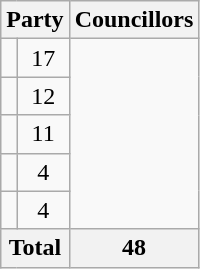<table class="wikitable">
<tr>
<th colspan=2>Party</th>
<th>Councillors</th>
</tr>
<tr>
<td></td>
<td align=center>17</td>
</tr>
<tr>
<td></td>
<td align=center>12</td>
</tr>
<tr>
<td></td>
<td align=center>11</td>
</tr>
<tr>
<td></td>
<td align=center>4</td>
</tr>
<tr>
<td></td>
<td align=center>4</td>
</tr>
<tr>
<th colspan=2>Total</th>
<th>48</th>
</tr>
</table>
